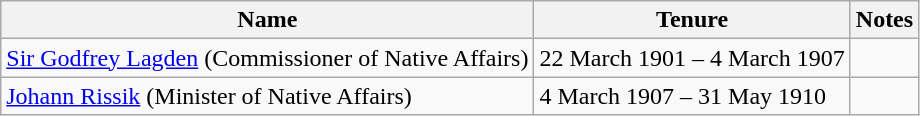<table class="wikitable">
<tr>
<th>Name</th>
<th>Tenure</th>
<th>Notes</th>
</tr>
<tr>
<td><a href='#'>Sir Godfrey Lagden</a> (Commissioner of Native Affairs)</td>
<td>22 March 1901 – 4 March 1907</td>
<td></td>
</tr>
<tr>
<td><a href='#'>Johann Rissik</a> (Minister of Native Affairs)</td>
<td>4 March 1907 – 31 May 1910</td>
<td></td>
</tr>
</table>
